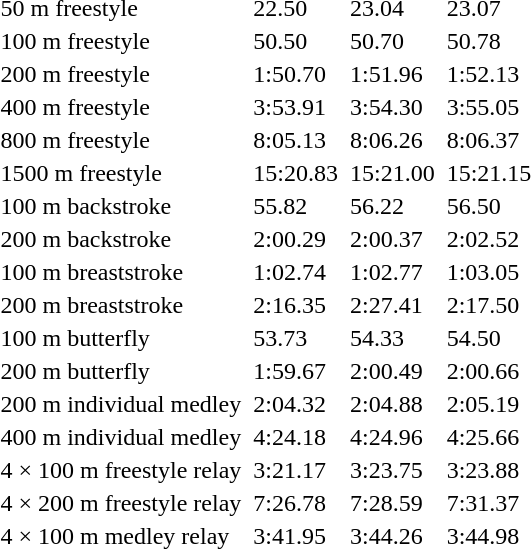<table>
<tr>
<td>50 m freestyle</td>
<td></td>
<td>22.50</td>
<td></td>
<td>23.04</td>
<td></td>
<td>23.07</td>
</tr>
<tr>
<td>100 m freestyle</td>
<td></td>
<td>50.50</td>
<td></td>
<td>50.70</td>
<td></td>
<td>50.78</td>
</tr>
<tr>
<td>200 m freestyle</td>
<td></td>
<td>1:50.70</td>
<td></td>
<td>1:51.96</td>
<td></td>
<td>1:52.13</td>
</tr>
<tr>
<td>400 m freestyle</td>
<td></td>
<td>3:53.91</td>
<td></td>
<td>3:54.30</td>
<td></td>
<td>3:55.05</td>
</tr>
<tr>
<td>800 m freestyle</td>
<td></td>
<td>8:05.13</td>
<td></td>
<td>8:06.26</td>
<td></td>
<td>8:06.37</td>
</tr>
<tr>
<td>1500 m freestyle</td>
<td></td>
<td>15:20.83</td>
<td></td>
<td>15:21.00</td>
<td></td>
<td>15:21.15</td>
</tr>
<tr>
<td>100 m backstroke</td>
<td></td>
<td>55.82</td>
<td></td>
<td>56.22</td>
<td></td>
<td>56.50</td>
</tr>
<tr>
<td>200 m backstroke</td>
<td></td>
<td>2:00.29</td>
<td></td>
<td>2:00.37</td>
<td></td>
<td>2:02.52</td>
</tr>
<tr>
<td>100 m breaststroke</td>
<td></td>
<td>1:02.74</td>
<td></td>
<td>1:02.77</td>
<td></td>
<td>1:03.05</td>
</tr>
<tr>
<td>200 m breaststroke</td>
<td></td>
<td>2:16.35</td>
<td></td>
<td>2:27.41</td>
<td></td>
<td>2:17.50</td>
</tr>
<tr>
<td>100 m butterfly</td>
<td></td>
<td>53.73</td>
<td></td>
<td>54.33</td>
<td></td>
<td>54.50</td>
</tr>
<tr>
<td>200 m butterfly</td>
<td></td>
<td>1:59.67</td>
<td></td>
<td>2:00.49</td>
<td></td>
<td>2:00.66</td>
</tr>
<tr>
<td>200 m individual medley</td>
<td></td>
<td>2:04.32</td>
<td></td>
<td>2:04.88</td>
<td></td>
<td>2:05.19</td>
</tr>
<tr>
<td>400 m individual medley</td>
<td></td>
<td>4:24.18</td>
<td></td>
<td>4:24.96</td>
<td></td>
<td>4:25.66</td>
</tr>
<tr>
<td>4 × 100 m freestyle relay</td>
<td></td>
<td>3:21.17</td>
<td></td>
<td>3:23.75</td>
<td></td>
<td>3:23.88</td>
</tr>
<tr>
<td>4 × 200 m freestyle relay</td>
<td></td>
<td>7:26.78</td>
<td></td>
<td>7:28.59</td>
<td></td>
<td>7:31.37</td>
</tr>
<tr>
<td>4 × 100 m medley relay</td>
<td></td>
<td>3:41.95</td>
<td></td>
<td>3:44.26</td>
<td></td>
<td>3:44.98</td>
</tr>
</table>
